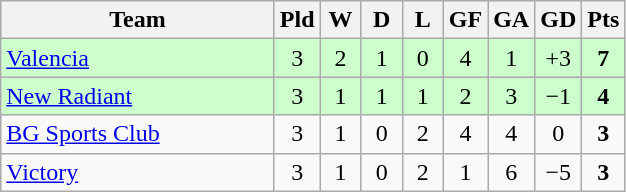<table class="wikitable" style="text-align:center">
<tr>
<th width=175>Team</th>
<th style="width:20px;" abbr="Played">Pld</th>
<th style="width:20px;" abbr="Won">W</th>
<th style="width:20px;" abbr="Drawn">D</th>
<th style="width:20px;" abbr="Lost">L</th>
<th style="width:20px;" abbr="Goals for">GF</th>
<th style="width:20px;" abbr="Goals against">GA</th>
<th style="width:20px;" abbr="Goal difference">GD</th>
<th style="width:20px;" abbr="Points">Pts</th>
</tr>
<tr style="background:#cfc;">
<td align=left><a href='#'>Valencia</a></td>
<td>3</td>
<td>2</td>
<td>1</td>
<td>0</td>
<td>4</td>
<td>1</td>
<td>+3</td>
<td><strong>7</strong></td>
</tr>
<tr style="background:#cfc;">
<td align=left><a href='#'>New Radiant</a></td>
<td>3</td>
<td>1</td>
<td>1</td>
<td>1</td>
<td>2</td>
<td>3</td>
<td>−1</td>
<td><strong>4</strong></td>
</tr>
<tr>
<td align=left><a href='#'>BG Sports Club</a></td>
<td>3</td>
<td>1</td>
<td>0</td>
<td>2</td>
<td>4</td>
<td>4</td>
<td>0</td>
<td><strong>3</strong></td>
</tr>
<tr>
<td align=left><a href='#'>Victory</a></td>
<td>3</td>
<td>1</td>
<td>0</td>
<td>2</td>
<td>1</td>
<td>6</td>
<td>−5</td>
<td><strong>3</strong></td>
</tr>
</table>
